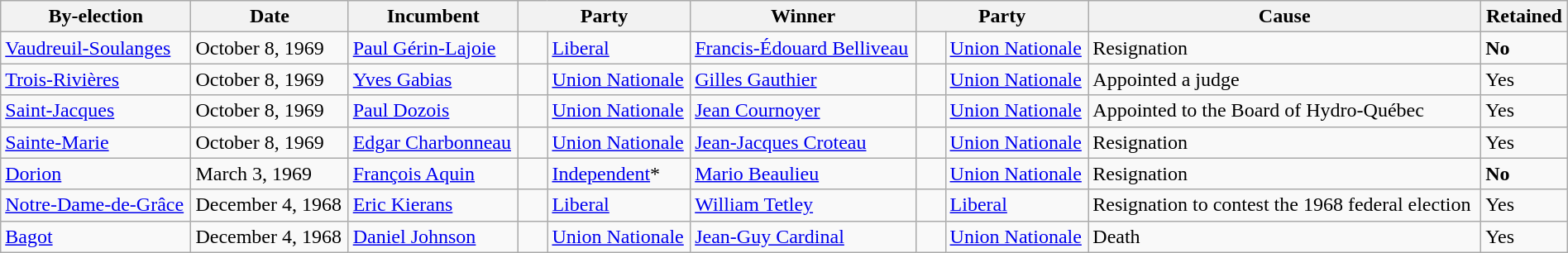<table class=wikitable style="width:100%">
<tr>
<th>By-election</th>
<th>Date</th>
<th>Incumbent</th>
<th colspan=2>Party</th>
<th>Winner</th>
<th colspan=2>Party</th>
<th>Cause</th>
<th>Retained</th>
</tr>
<tr>
<td><a href='#'>Vaudreuil-Soulanges</a></td>
<td>October 8, 1969</td>
<td><a href='#'>Paul Gérin-Lajoie</a></td>
<td>    </td>
<td><a href='#'>Liberal</a></td>
<td><a href='#'>Francis-Édouard Belliveau</a></td>
<td>    </td>
<td><a href='#'>Union Nationale</a></td>
<td>Resignation</td>
<td><strong>No</strong></td>
</tr>
<tr>
<td><a href='#'>Trois-Rivières</a></td>
<td>October 8, 1969</td>
<td><a href='#'>Yves Gabias</a></td>
<td>    </td>
<td><a href='#'>Union Nationale</a></td>
<td><a href='#'>Gilles Gauthier</a></td>
<td>    </td>
<td><a href='#'>Union Nationale</a></td>
<td>Appointed a judge</td>
<td>Yes</td>
</tr>
<tr>
<td><a href='#'>Saint-Jacques</a></td>
<td>October 8, 1969</td>
<td><a href='#'>Paul Dozois</a></td>
<td>    </td>
<td><a href='#'>Union Nationale</a></td>
<td><a href='#'>Jean Cournoyer</a></td>
<td>    </td>
<td><a href='#'>Union Nationale</a></td>
<td>Appointed to the Board of Hydro-Québec</td>
<td>Yes</td>
</tr>
<tr>
<td><a href='#'>Sainte-Marie</a></td>
<td>October 8, 1969</td>
<td><a href='#'>Edgar Charbonneau</a></td>
<td>    </td>
<td><a href='#'>Union Nationale</a></td>
<td><a href='#'>Jean-Jacques Croteau</a></td>
<td>    </td>
<td><a href='#'>Union Nationale</a></td>
<td>Resignation</td>
<td>Yes</td>
</tr>
<tr>
<td><a href='#'>Dorion</a></td>
<td>March 3, 1969</td>
<td><a href='#'>François Aquin</a></td>
<td>    </td>
<td><a href='#'>Independent</a>*</td>
<td><a href='#'>Mario Beaulieu</a></td>
<td>    </td>
<td><a href='#'>Union Nationale</a></td>
<td>Resignation</td>
<td><strong>No</strong></td>
</tr>
<tr>
<td><a href='#'>Notre-Dame-de-Grâce</a></td>
<td>December 4, 1968</td>
<td><a href='#'>Eric Kierans</a></td>
<td>    </td>
<td><a href='#'>Liberal</a></td>
<td><a href='#'>William Tetley</a></td>
<td>    </td>
<td><a href='#'>Liberal</a></td>
<td>Resignation to contest the 1968 federal election</td>
<td>Yes</td>
</tr>
<tr>
<td><a href='#'>Bagot</a></td>
<td>December 4, 1968</td>
<td><a href='#'>Daniel Johnson</a></td>
<td>    </td>
<td><a href='#'>Union Nationale</a></td>
<td><a href='#'>Jean-Guy Cardinal</a></td>
<td>    </td>
<td><a href='#'>Union Nationale</a></td>
<td>Death</td>
<td>Yes</td>
</tr>
</table>
